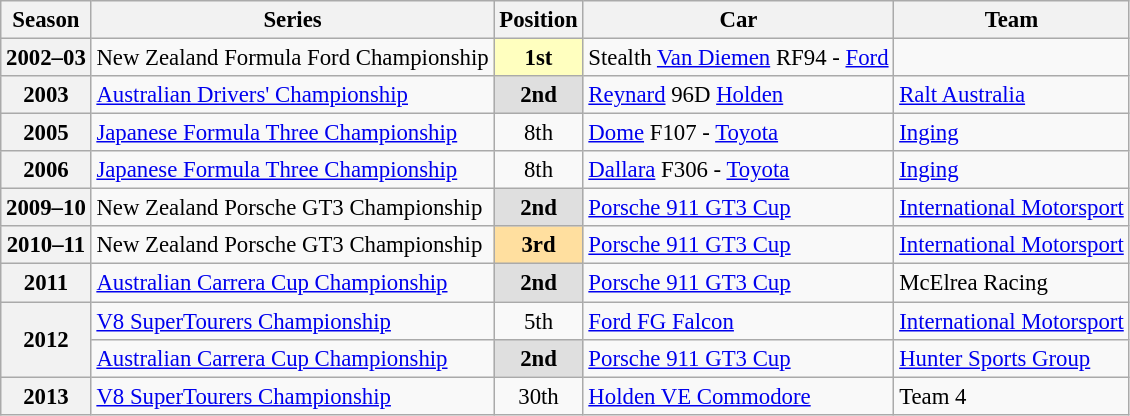<table class="wikitable" style="font-size: 95%;">
<tr>
<th>Season</th>
<th>Series</th>
<th>Position</th>
<th>Car</th>
<th>Team</th>
</tr>
<tr>
<th>2002–03</th>
<td>New Zealand Formula Ford Championship</td>
<td align="center" style="background:#FFFFBF;"><strong>1st</strong></td>
<td>Stealth <a href='#'>Van Diemen</a> RF94 - <a href='#'>Ford</a></td>
<td></td>
</tr>
<tr>
<th>2003</th>
<td><a href='#'>Australian Drivers' Championship</a></td>
<td align="center" style="background:#dfdfdf;"><strong>2nd</strong></td>
<td><a href='#'>Reynard</a> 96D <a href='#'>Holden</a></td>
<td><a href='#'>Ralt Australia</a></td>
</tr>
<tr>
<th>2005</th>
<td><a href='#'>Japanese Formula Three Championship</a></td>
<td align="center">8th</td>
<td><a href='#'>Dome</a> F107 - <a href='#'>Toyota</a></td>
<td><a href='#'>Inging</a></td>
</tr>
<tr>
<th>2006</th>
<td><a href='#'>Japanese Formula Three Championship</a></td>
<td align="center">8th</td>
<td><a href='#'>Dallara</a> F306 - <a href='#'>Toyota</a></td>
<td><a href='#'>Inging</a></td>
</tr>
<tr>
<th>2009–10</th>
<td>New Zealand Porsche GT3 Championship</td>
<td align="center" style="background:#dfdfdf;"><strong>2nd</strong></td>
<td><a href='#'>Porsche 911 GT3 Cup</a></td>
<td><a href='#'>International Motorsport</a></td>
</tr>
<tr>
<th>2010–11</th>
<td>New Zealand Porsche GT3 Championship</td>
<td align="center" style="background:#FFDF9F;"><strong>3rd</strong></td>
<td><a href='#'>Porsche 911 GT3 Cup</a></td>
<td><a href='#'>International Motorsport</a></td>
</tr>
<tr>
<th>2011</th>
<td><a href='#'>Australian Carrera Cup Championship</a></td>
<td align="center" style="background:#dfdfdf;"><strong>2nd</strong></td>
<td><a href='#'>Porsche 911 GT3 Cup</a></td>
<td>McElrea Racing</td>
</tr>
<tr>
<th rowspan=2>2012</th>
<td><a href='#'>V8 SuperTourers Championship</a></td>
<td align="center">5th</td>
<td><a href='#'>Ford FG Falcon</a></td>
<td><a href='#'>International Motorsport</a></td>
</tr>
<tr>
<td><a href='#'>Australian Carrera Cup Championship</a></td>
<td align="center" style="background:#dfdfdf;"><strong>2nd</strong></td>
<td><a href='#'>Porsche 911 GT3 Cup</a></td>
<td><a href='#'>Hunter Sports Group</a></td>
</tr>
<tr>
<th>2013</th>
<td><a href='#'>V8 SuperTourers Championship</a></td>
<td align="center">30th</td>
<td><a href='#'>Holden VE Commodore</a></td>
<td>Team 4</td>
</tr>
</table>
